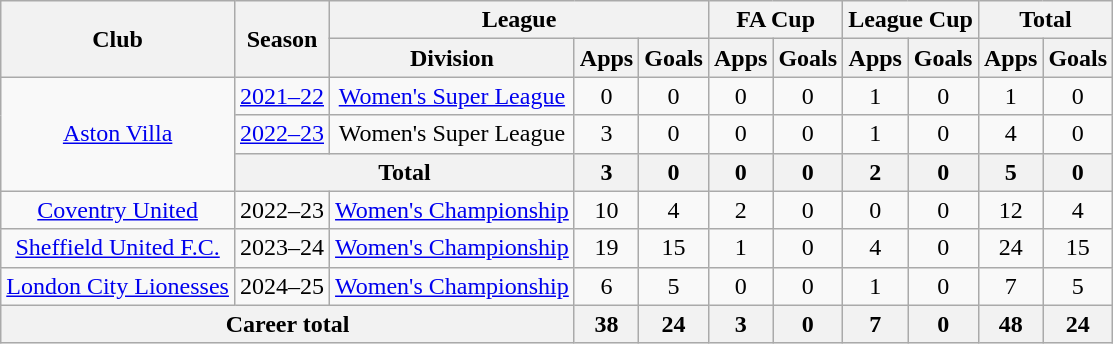<table class="wikitable" style="text-align:center">
<tr>
<th rowspan="2">Club</th>
<th rowspan="2">Season</th>
<th colspan="3">League</th>
<th colspan="2">FA Cup</th>
<th colspan="2">League Cup</th>
<th colspan="2">Total</th>
</tr>
<tr>
<th>Division</th>
<th>Apps</th>
<th>Goals</th>
<th>Apps</th>
<th>Goals</th>
<th>Apps</th>
<th>Goals</th>
<th>Apps</th>
<th>Goals</th>
</tr>
<tr>
<td rowspan="3"><a href='#'>Aston Villa</a></td>
<td><a href='#'>2021–22</a></td>
<td><a href='#'>Women's Super League</a></td>
<td>0</td>
<td>0</td>
<td>0</td>
<td>0</td>
<td>1</td>
<td>0</td>
<td>1</td>
<td>0</td>
</tr>
<tr>
<td><a href='#'>2022–23</a></td>
<td>Women's Super League</td>
<td>3</td>
<td>0</td>
<td>0</td>
<td>0</td>
<td>1</td>
<td>0</td>
<td>4</td>
<td>0</td>
</tr>
<tr>
<th colspan="2">Total</th>
<th>3</th>
<th>0</th>
<th>0</th>
<th>0</th>
<th>2</th>
<th>0</th>
<th>5</th>
<th>0</th>
</tr>
<tr>
<td><a href='#'>Coventry United</a></td>
<td>2022–23</td>
<td><a href='#'>Women's Championship</a></td>
<td>10</td>
<td>4</td>
<td>2</td>
<td>0</td>
<td>0</td>
<td>0</td>
<td>12</td>
<td>4</td>
</tr>
<tr>
<td><a href='#'>Sheffield United F.C.</a></td>
<td>2023–24</td>
<td><a href='#'>Women's Championship</a></td>
<td>19</td>
<td>15</td>
<td>1</td>
<td>0</td>
<td>4</td>
<td>0</td>
<td>24</td>
<td>15</td>
</tr>
<tr>
<td><a href='#'>London City Lionesses</a></td>
<td>2024–25</td>
<td><a href='#'>Women's Championship</a></td>
<td>6</td>
<td>5</td>
<td>0</td>
<td>0</td>
<td>1</td>
<td>0</td>
<td>7</td>
<td>5</td>
</tr>
<tr>
<th colspan="3">Career total</th>
<th>38</th>
<th>24</th>
<th>3</th>
<th>0</th>
<th>7</th>
<th>0</th>
<th>48</th>
<th>24</th>
</tr>
</table>
